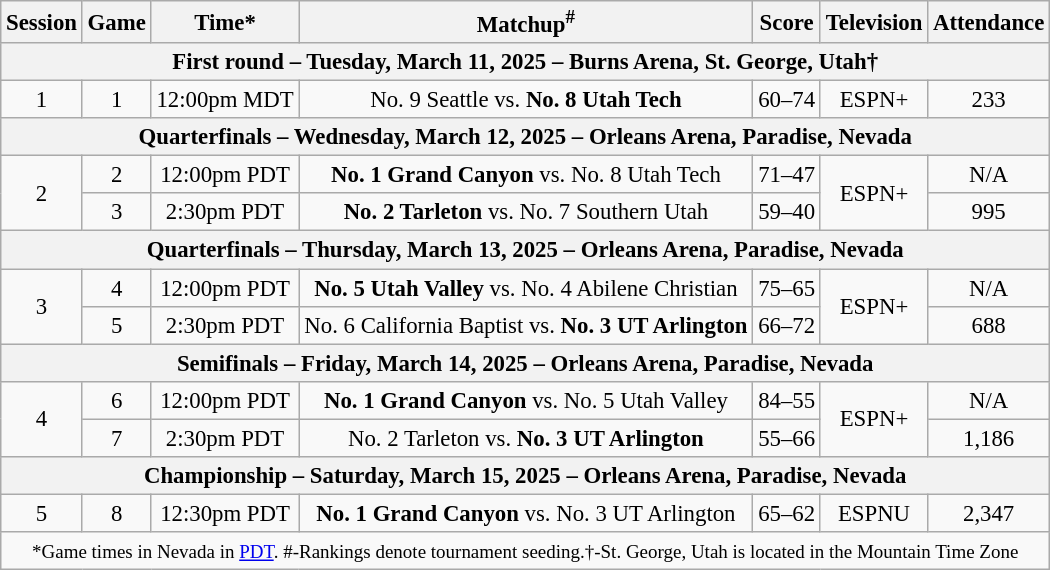<table class="wikitable" style="font-size: 95%;text-align:center">
<tr>
<th>Session</th>
<th>Game</th>
<th>Time*</th>
<th>Matchup<sup>#</sup></th>
<th>Score</th>
<th>Television</th>
<th>Attendance</th>
</tr>
<tr>
<th colspan="7">First round – Tuesday, March 11, 2025 – Burns Arena, St. George, Utah†</th>
</tr>
<tr>
<td>1</td>
<td>1</td>
<td>12:00pm MDT</td>
<td>No. 9 Seattle vs. <strong>No. 8</strong> <strong>Utah Tech</strong></td>
<td>60–74</td>
<td>ESPN+</td>
<td>233</td>
</tr>
<tr>
<th colspan="7">Quarterfinals – Wednesday, March 12, 2025 – Orleans Arena, Paradise, Nevada</th>
</tr>
<tr>
<td rowspan="2">2</td>
<td>2</td>
<td>12:00pm PDT</td>
<td><strong>No. 1 Grand Canyon</strong> vs. No. 8 Utah Tech</td>
<td>71–47</td>
<td rowspan="2">ESPN+</td>
<td>N/A</td>
</tr>
<tr>
<td>3</td>
<td>2:30pm PDT</td>
<td><strong>No. 2 Tarleton</strong> vs. No. 7 Southern Utah</td>
<td>59–40</td>
<td>995</td>
</tr>
<tr>
<th colspan="7">Quarterfinals – Thursday, March 13, 2025 – Orleans Arena, Paradise, Nevada</th>
</tr>
<tr>
<td rowspan="2">3</td>
<td>4</td>
<td>12:00pm PDT</td>
<td><strong>No. 5 Utah Valley</strong> vs. No. 4 Abilene Christian</td>
<td>75–65</td>
<td rowspan="2">ESPN+</td>
<td>N/A</td>
</tr>
<tr>
<td>5</td>
<td>2:30pm PDT</td>
<td>No. 6 California Baptist vs. <strong>No. 3 UT Arlington</strong></td>
<td>66–72</td>
<td>688</td>
</tr>
<tr>
<th colspan="7">Semifinals – Friday, March 14, 2025 – Orleans Arena, Paradise, Nevada</th>
</tr>
<tr>
<td rowspan="2">4</td>
<td>6</td>
<td>12:00pm PDT</td>
<td><strong>No. 1 Grand Canyon</strong> vs. No. 5 Utah Valley</td>
<td>84–55</td>
<td rowspan="2">ESPN+</td>
<td>N/A</td>
</tr>
<tr>
<td>7</td>
<td>2:30pm PDT</td>
<td>No. 2 Tarleton vs. <strong>No. 3 UT Arlington</strong></td>
<td>55–66</td>
<td>1,186</td>
</tr>
<tr>
<th colspan="7">Championship – Saturday, March 15, 2025 – Orleans Arena, Paradise, Nevada</th>
</tr>
<tr>
<td>5</td>
<td>8</td>
<td>12:30pm PDT</td>
<td><strong>No. 1 Grand Canyon</strong> vs. No. 3 UT Arlington</td>
<td>65–62</td>
<td>ESPNU</td>
<td>2,347</td>
</tr>
<tr>
<td colspan="7"><small>*Game times in Nevada in <a href='#'>PDT</a>. #-Rankings denote tournament seeding.†-St. George, Utah is located in the Mountain Time Zone</small></td>
</tr>
</table>
